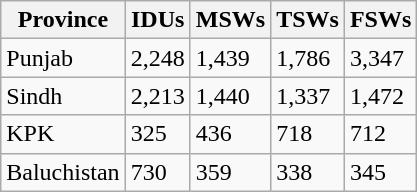<table class="wikitable">
<tr>
<th>Province</th>
<th>IDUs</th>
<th>MSWs</th>
<th>TSWs</th>
<th>FSWs</th>
</tr>
<tr>
<td>Punjab</td>
<td>2,248</td>
<td>1,439</td>
<td>1,786</td>
<td>3,347</td>
</tr>
<tr>
<td>Sindh</td>
<td>2,213</td>
<td>1,440</td>
<td>1,337</td>
<td>1,472</td>
</tr>
<tr>
<td>KPK</td>
<td>325</td>
<td>436</td>
<td>718</td>
<td>712</td>
</tr>
<tr>
<td>Baluchistan</td>
<td>730</td>
<td>359</td>
<td>338</td>
<td>345</td>
</tr>
</table>
